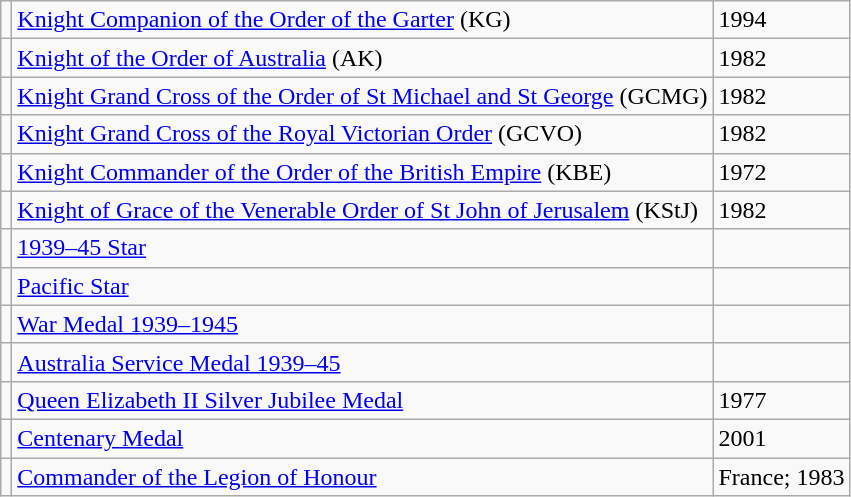<table class="wikitable">
<tr>
<td></td>
<td><a href='#'>Knight Companion of the Order of the Garter</a> (KG)</td>
<td>1994</td>
</tr>
<tr>
<td></td>
<td><a href='#'>Knight of the Order of Australia</a> (AK)</td>
<td>1982</td>
</tr>
<tr>
<td></td>
<td><a href='#'>Knight Grand Cross of the Order of St Michael and St George</a> (GCMG)</td>
<td>1982</td>
</tr>
<tr>
<td></td>
<td><a href='#'>Knight Grand Cross of the Royal Victorian Order</a> (GCVO)</td>
<td>1982</td>
</tr>
<tr>
<td></td>
<td><a href='#'>Knight Commander of the Order of the British Empire</a> (KBE)</td>
<td>1972</td>
</tr>
<tr>
<td></td>
<td><a href='#'>Knight of Grace of the Venerable Order of St John of Jerusalem</a> (KStJ)</td>
<td>1982</td>
</tr>
<tr>
<td></td>
<td><a href='#'>1939–45 Star</a></td>
<td></td>
</tr>
<tr>
<td></td>
<td><a href='#'>Pacific Star</a></td>
<td></td>
</tr>
<tr>
<td></td>
<td><a href='#'>War Medal 1939–1945</a></td>
<td></td>
</tr>
<tr>
<td></td>
<td><a href='#'>Australia Service Medal 1939–45</a></td>
<td></td>
</tr>
<tr>
<td></td>
<td><a href='#'>Queen Elizabeth II Silver Jubilee Medal</a></td>
<td>1977</td>
</tr>
<tr>
<td></td>
<td><a href='#'>Centenary Medal</a></td>
<td>2001</td>
</tr>
<tr>
<td></td>
<td><a href='#'>Commander of the Legion of Honour</a></td>
<td>France; 1983</td>
</tr>
</table>
